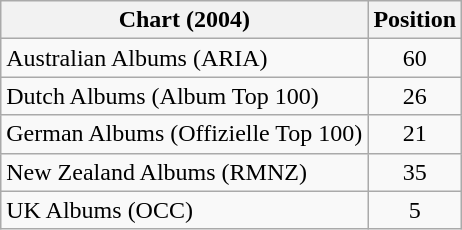<table class="wikitable sortable">
<tr>
<th>Chart (2004)</th>
<th>Position</th>
</tr>
<tr>
<td>Australian Albums (ARIA)</td>
<td align="center">60</td>
</tr>
<tr>
<td>Dutch Albums (Album Top 100)</td>
<td align="center">26</td>
</tr>
<tr>
<td>German Albums (Offizielle Top 100)</td>
<td align="center">21</td>
</tr>
<tr>
<td>New Zealand Albums (RMNZ)</td>
<td align="center">35</td>
</tr>
<tr>
<td>UK Albums (OCC)</td>
<td align="center">5</td>
</tr>
</table>
